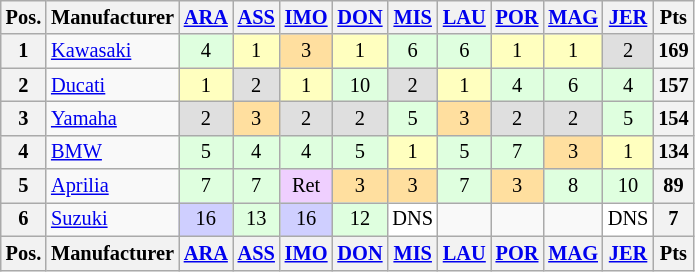<table class="wikitable" style="font-size: 85%; text-align: center">
<tr valign="top">
<th valign="middle">Pos.</th>
<th valign="middle">Manufacturer</th>
<th><a href='#'>ARA</a><br></th>
<th><a href='#'>ASS</a><br></th>
<th><a href='#'>IMO</a><br></th>
<th><a href='#'>DON</a><br></th>
<th><a href='#'>MIS</a><br></th>
<th><a href='#'>LAU</a><br></th>
<th><a href='#'>POR</a><br></th>
<th><a href='#'>MAG</a><br></th>
<th><a href='#'>JER</a><br></th>
<th valign="middle">Pts</th>
</tr>
<tr>
<th>1</th>
<td align="left"> <a href='#'>Kawasaki</a></td>
<td style="background:#dfffdf;">4</td>
<td style="background:#ffffbf;">1</td>
<td style="background:#ffdf9f;">3</td>
<td style="background:#ffffbf;">1</td>
<td style="background:#dfffdf;">6</td>
<td style="background:#dfffdf;">6</td>
<td style="background:#ffffbf;">1</td>
<td style="background:#ffffbf;">1</td>
<td style="background:#dfdfdf;">2</td>
<th>169</th>
</tr>
<tr>
<th>2</th>
<td align="left"> <a href='#'>Ducati</a></td>
<td style="background:#ffffbf;">1</td>
<td style="background:#dfdfdf;">2</td>
<td style="background:#ffffbf;">1</td>
<td style="background:#dfffdf;">10</td>
<td style="background:#dfdfdf;">2</td>
<td style="background:#ffffbf;">1</td>
<td style="background:#dfffdf;">4</td>
<td style="background:#dfffdf;">6</td>
<td style="background:#dfffdf;">4</td>
<th>157</th>
</tr>
<tr>
<th>3</th>
<td align="left"> <a href='#'>Yamaha</a></td>
<td style="background:#dfdfdf;">2</td>
<td style="background:#ffdf9f;">3</td>
<td style="background:#dfdfdf;">2</td>
<td style="background:#dfdfdf;">2</td>
<td style="background:#dfffdf;">5</td>
<td style="background:#ffdf9f;">3</td>
<td style="background:#dfdfdf;">2</td>
<td style="background:#dfdfdf;">2</td>
<td style="background:#dfffdf;">5</td>
<th>154</th>
</tr>
<tr>
<th>4</th>
<td align="left"> <a href='#'>BMW</a></td>
<td style="background:#dfffdf;">5</td>
<td style="background:#dfffdf;">4</td>
<td style="background:#dfffdf;">4</td>
<td style="background:#dfffdf;">5</td>
<td style="background:#ffffbf;">1</td>
<td style="background:#dfffdf;">5</td>
<td style="background:#dfffdf;">7</td>
<td style="background:#ffdf9f;">3</td>
<td style="background:#ffffbf;">1</td>
<th>134</th>
</tr>
<tr>
<th>5</th>
<td align="left"> <a href='#'>Aprilia</a></td>
<td style="background:#dfffdf;">7</td>
<td style="background:#dfffdf;">7</td>
<td style="background:#efcfff;">Ret</td>
<td style="background:#ffdf9f;">3</td>
<td style="background:#ffdf9f;">3</td>
<td style="background:#dfffdf;">7</td>
<td style="background:#ffdf9f;">3</td>
<td style="background:#dfffdf;">8</td>
<td style="background:#dfffdf;">10</td>
<th>89</th>
</tr>
<tr>
<th>6</th>
<td align="left"> <a href='#'>Suzuki</a></td>
<td style="background:#cfcfff;">16</td>
<td style="background:#dfffdf;">13</td>
<td style="background:#cfcfff;">16</td>
<td style="background:#dfffdf;">12</td>
<td style="background:#ffffff;">DNS</td>
<td></td>
<td></td>
<td></td>
<td style="background:#ffffff;">DNS</td>
<th>7</th>
</tr>
<tr valign="top">
<th valign="middle">Pos.</th>
<th valign="middle">Manufacturer</th>
<th><a href='#'>ARA</a><br></th>
<th><a href='#'>ASS</a><br></th>
<th><a href='#'>IMO</a><br></th>
<th><a href='#'>DON</a><br></th>
<th><a href='#'>MIS</a><br></th>
<th><a href='#'>LAU</a><br></th>
<th><a href='#'>POR</a><br></th>
<th><a href='#'>MAG</a><br></th>
<th><a href='#'>JER</a><br></th>
<th valign="middle">Pts</th>
</tr>
</table>
